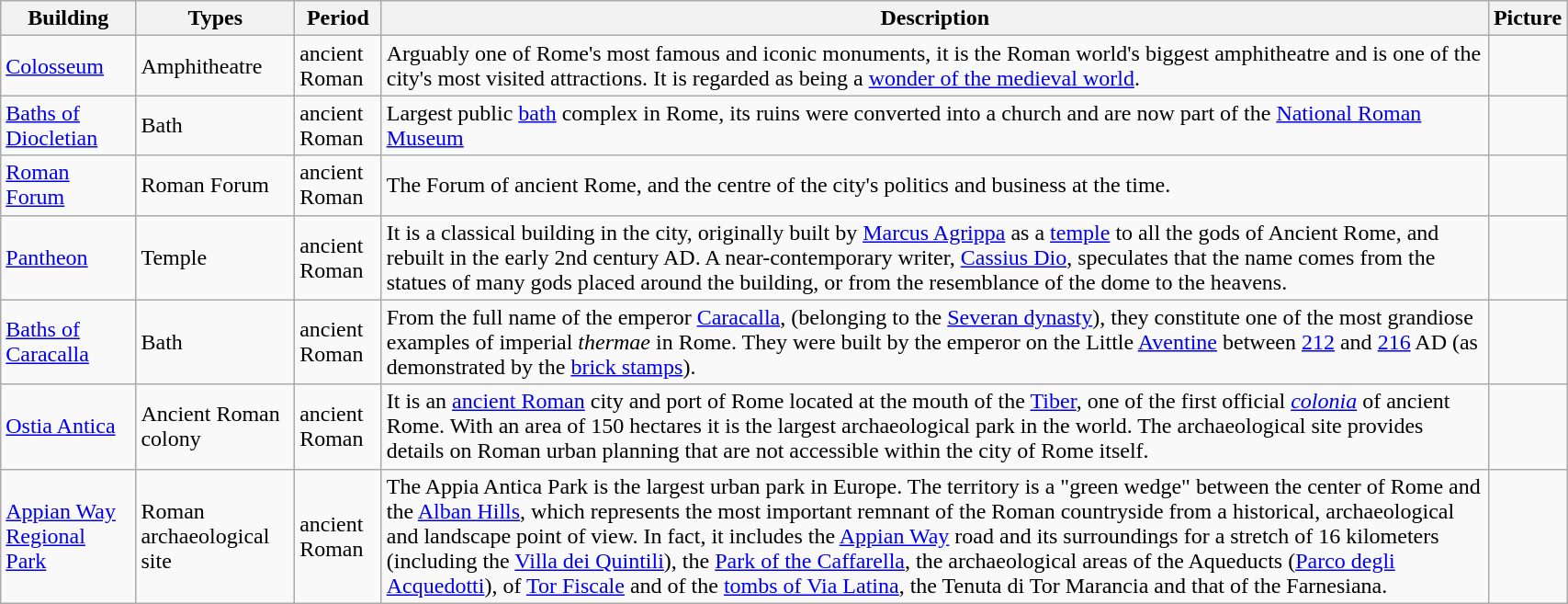<table class="wikitable" width="90%">
<tr>
<th>Building</th>
<th>Types</th>
<th>Period</th>
<th>Description</th>
<th>Picture</th>
</tr>
<tr>
<td><a href='#'>Colosseum</a></td>
<td>Amphitheatre</td>
<td>ancient Roman</td>
<td>Arguably one of Rome's most famous and iconic monuments, it is the Roman world's biggest amphitheatre and is one of the city's most visited attractions. It is regarded as being a <a href='#'>wonder of the medieval world</a>.</td>
<td></td>
</tr>
<tr>
<td><a href='#'>Baths of Diocletian</a></td>
<td>Bath</td>
<td>ancient Roman</td>
<td>Largest public <a href='#'>bath</a> complex in Rome, its ruins were converted into a church and are now part of the <a href='#'>National Roman Museum</a></td>
<td></td>
</tr>
<tr>
<td><a href='#'>Roman Forum</a></td>
<td>Roman Forum</td>
<td>ancient Roman</td>
<td>The Forum of ancient Rome, and the centre of the city's politics and business at the time.</td>
<td></td>
</tr>
<tr>
<td><a href='#'>Pantheon</a></td>
<td>Temple</td>
<td>ancient Roman</td>
<td>It is a classical building in the city, originally built by <a href='#'>Marcus Agrippa</a> as a <a href='#'>temple</a> to all the gods of Ancient Rome, and rebuilt in the early 2nd century AD. A near-contemporary writer, <a href='#'>Cassius Dio</a>, speculates that the name comes from the statues of many gods placed around the building, or from the resemblance of the dome to the heavens.</td>
<td></td>
</tr>
<tr>
<td><a href='#'>Baths of Caracalla</a></td>
<td>Bath</td>
<td>ancient Roman</td>
<td>From the full name of the emperor <a href='#'>Caracalla</a>, (belonging to the <a href='#'>Severan dynasty</a>), they constitute one of the most grandiose examples of imperial <em>thermae</em> in Rome. They were built by the emperor on the Little <a href='#'>Aventine</a> between <a href='#'>212</a> and <a href='#'>216</a> AD (as demonstrated by the <a href='#'>brick stamps</a>).</td>
<td></td>
</tr>
<tr>
<td><a href='#'>Ostia Antica</a></td>
<td>Ancient Roman colony</td>
<td>ancient Roman</td>
<td>It is an <a href='#'>ancient Roman</a> city and port of Rome located at the mouth of the <a href='#'>Tiber</a>, one of the first official <em><a href='#'>colonia</a></em> of ancient Rome. With an area of 150 hectares it is the largest archaeological park in the world. The archaeological site provides details on Roman urban planning that are not accessible within the city of Rome itself.</td>
<td></td>
</tr>
<tr>
<td><a href='#'>Appian Way Regional Park</a></td>
<td>Roman archaeological site</td>
<td>ancient Roman</td>
<td>The Appia Antica Park is the largest urban park in Europe. The territory is a "green wedge" between the center of Rome and the <a href='#'>Alban Hills</a>, which represents the most important remnant of the Roman countryside from a historical, archaeological and landscape point of view. In fact, it includes the <a href='#'>Appian Way</a> road and its surroundings for a stretch of 16 kilometers (including the <a href='#'>Villa dei Quintili</a>), the <a href='#'>Park of the Caffarella</a>, the archaeological areas of the Aqueducts (<a href='#'>Parco degli Acquedotti</a>), of <a href='#'>Tor Fiscale</a> and of the <a href='#'>tombs of  Via Latina</a>, the Tenuta di Tor Marancia and that of the Farnesiana.</td>
<td></td>
</tr>
</table>
